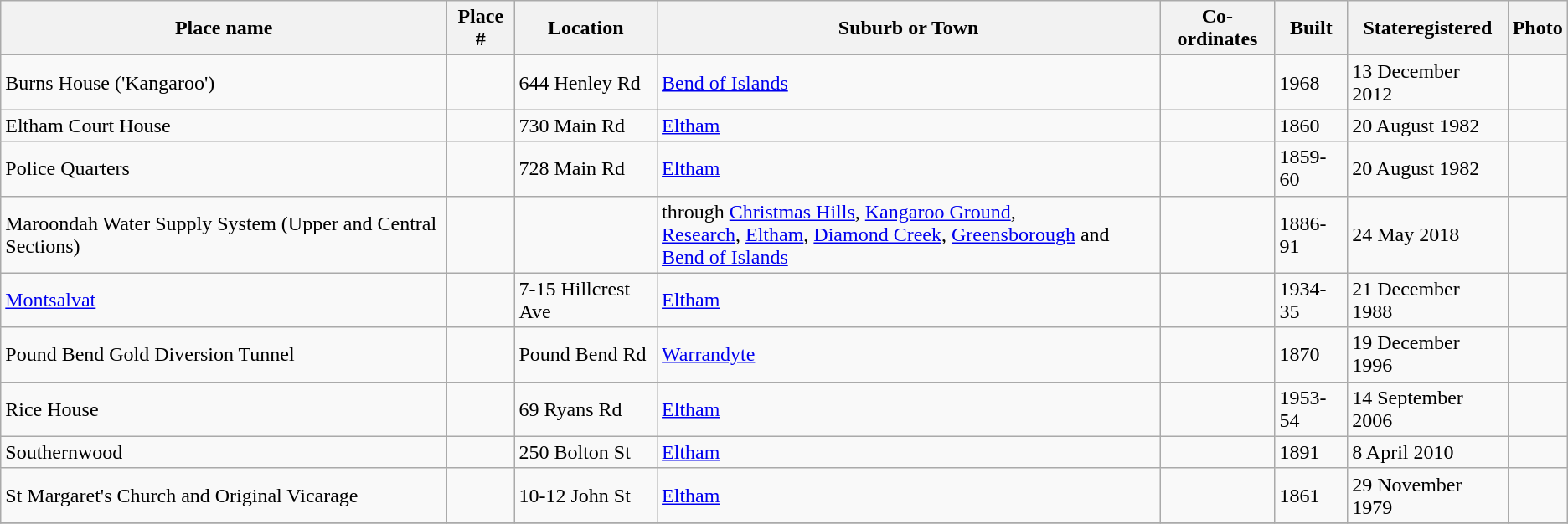<table class="wikitable sortable">
<tr>
<th>Place name</th>
<th>Place #</th>
<th>Location</th>
<th>Suburb or Town</th>
<th>Co-ordinates</th>
<th>Built</th>
<th>Stateregistered</th>
<th class="unsortable">Photo</th>
</tr>
<tr>
<td>Burns House ('Kangaroo')</td>
<td></td>
<td>644 Henley Rd</td>
<td><a href='#'>Bend of Islands</a></td>
<td></td>
<td>1968</td>
<td>13 December 2012</td>
<td></td>
</tr>
<tr>
<td>Eltham Court House</td>
<td></td>
<td>730 Main Rd</td>
<td><a href='#'>Eltham</a></td>
<td></td>
<td>1860</td>
<td>20 August 1982</td>
<td></td>
</tr>
<tr>
<td>Police Quarters</td>
<td></td>
<td>728 Main Rd</td>
<td><a href='#'>Eltham</a></td>
<td></td>
<td>1859-60</td>
<td>20 August 1982</td>
<td></td>
</tr>
<tr>
<td>Maroondah Water Supply System (Upper and Central Sections)</td>
<td></td>
<td></td>
<td>through <a href='#'>Christmas Hills</a>, <a href='#'>Kangaroo Ground</a>,<br><a href='#'>Research</a>, <a href='#'>Eltham</a>, <a href='#'>Diamond Creek</a>, <a href='#'>Greensborough</a> and <a href='#'>Bend of Islands</a></td>
<td></td>
<td>1886-91</td>
<td>24 May 2018</td>
<td></td>
</tr>
<tr>
<td><a href='#'>Montsalvat</a></td>
<td></td>
<td>7-15 Hillcrest Ave</td>
<td><a href='#'>Eltham</a></td>
<td></td>
<td>1934-35</td>
<td>21 December 1988</td>
<td></td>
</tr>
<tr>
<td>Pound Bend Gold Diversion Tunnel</td>
<td></td>
<td>Pound Bend Rd</td>
<td><a href='#'>Warrandyte</a></td>
<td></td>
<td>1870</td>
<td>19 December 1996</td>
<td></td>
</tr>
<tr>
<td>Rice House</td>
<td></td>
<td>69 Ryans Rd</td>
<td><a href='#'>Eltham</a></td>
<td></td>
<td>1953-54</td>
<td>14 September 2006</td>
<td></td>
</tr>
<tr>
<td>Southernwood</td>
<td></td>
<td>250 Bolton St</td>
<td><a href='#'>Eltham</a></td>
<td></td>
<td>1891</td>
<td>8 April 2010</td>
<td></td>
</tr>
<tr>
<td>St Margaret's Church and Original Vicarage</td>
<td></td>
<td>10-12 John St</td>
<td><a href='#'>Eltham</a></td>
<td></td>
<td>1861</td>
<td>29 November 1979</td>
<td></td>
</tr>
<tr>
</tr>
</table>
